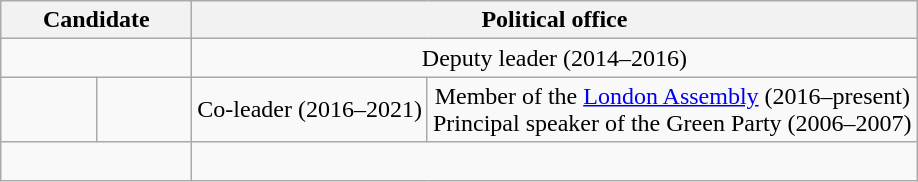<table class="wikitable sortable" style="text-align:center">
<tr>
<th scope = "col" colspan = "2" style = "width: 120px;">Candidate</th>
<th scope = "col" colspan = "2" style = "width: 300px;">Political office</th>
</tr>
<tr>
<td colspan = "2"><br></td>
<td colspan = "2">Deputy leader (2014–2016)</td>
</tr>
<tr>
<td><br></td>
<td><br></td>
<td>Co-leader (2016–2021)</td>
<td>Member of the <a href='#'>London Assembly</a> (2016–present)<br>Principal speaker of the Green Party (2006–2007)</td>
</tr>
<tr>
<td colspan = "2"><br></td>
<td colspan = "2"></td>
</tr>
</table>
